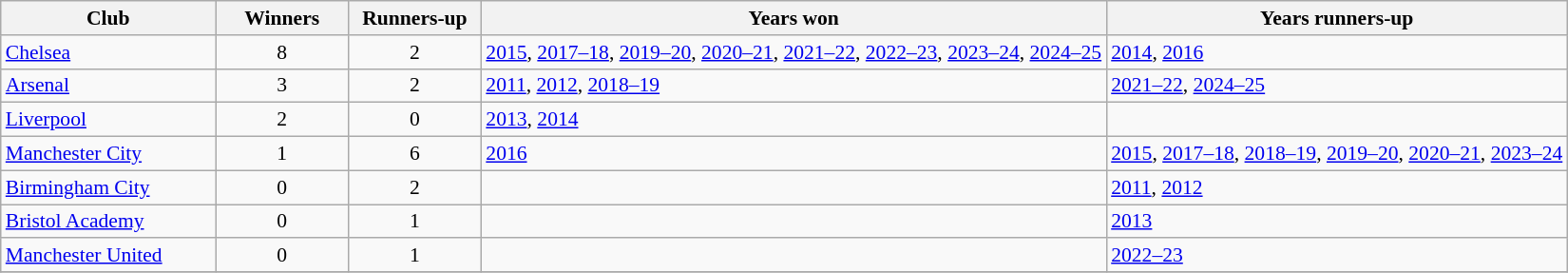<table class="wikitable sortable" style="font-size:90%;">
<tr>
<th style="min-width:10em">Club</th>
<th style="min-width: 6em">Winners</th>
<th style="min-width: 6em">Runners-up</th>
<th class="unsortable" style="min-width:10em">Years won</th>
<th class="unsortable" style="min-width:10em">Years runners-up</th>
</tr>
<tr>
<td><a href='#'>Chelsea</a></td>
<td align=center>8</td>
<td align="center">2</td>
<td><a href='#'>2015</a>, <a href='#'>2017–18</a>, <a href='#'>2019–20</a>, <a href='#'>2020–21</a>, <a href='#'>2021–22</a>, <a href='#'>2022–23</a>, <a href='#'>2023–24</a>, <a href='#'>2024–25</a></td>
<td><a href='#'>2014</a>, <a href='#'>2016</a></td>
</tr>
<tr>
<td><a href='#'>Arsenal</a></td>
<td align=center>3</td>
<td align=center>2</td>
<td><a href='#'>2011</a>, <a href='#'>2012</a>, <a href='#'>2018–19</a></td>
<td><a href='#'>2021–22</a>, <a href='#'>2024–25</a></td>
</tr>
<tr>
<td><a href='#'>Liverpool</a></td>
<td align=center>2</td>
<td align=center>0</td>
<td><a href='#'>2013</a>, <a href='#'>2014</a></td>
<td></td>
</tr>
<tr>
<td><a href='#'>Manchester City</a></td>
<td align=center>1</td>
<td align=center>6</td>
<td><a href='#'>2016</a></td>
<td><a href='#'>2015</a>, <a href='#'>2017–18</a>, <a href='#'>2018–19</a>, <a href='#'>2019–20</a>, <a href='#'>2020–21</a>, <a href='#'>2023–24</a></td>
</tr>
<tr>
<td><a href='#'>Birmingham City</a></td>
<td align=center>0</td>
<td align=center>2</td>
<td></td>
<td><a href='#'>2011</a>, <a href='#'>2012</a></td>
</tr>
<tr>
<td><a href='#'>Bristol Academy</a></td>
<td align=center>0</td>
<td align=center>1</td>
<td></td>
<td><a href='#'>2013</a></td>
</tr>
<tr>
<td><a href='#'>Manchester United</a></td>
<td align=center>0</td>
<td align=center>1</td>
<td></td>
<td><a href='#'>2022–23</a></td>
</tr>
<tr>
</tr>
</table>
